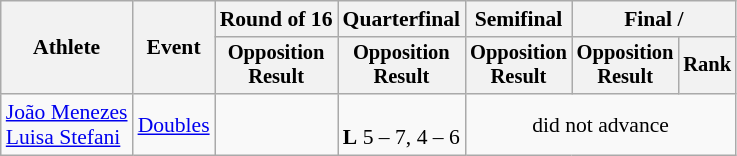<table class=wikitable style=font-size:90%;text-align:center>
<tr>
<th rowspan=2>Athlete</th>
<th rowspan=2>Event</th>
<th>Round of 16</th>
<th>Quarterfinal</th>
<th>Semifinal</th>
<th colspan=2>Final / </th>
</tr>
<tr style=font-size:95%>
<th>Opposition<br>Result</th>
<th>Opposition<br>Result</th>
<th>Opposition<br>Result</th>
<th>Opposition<br>Result</th>
<th>Rank</th>
</tr>
<tr>
<td align=left><a href='#'>João Menezes</a><br><a href='#'>Luisa Stefani</a></td>
<td align=left><a href='#'>Doubles</a></td>
<td></td>
<td align=center><br><strong>L</strong> 5 – 7, 4 – 6</td>
<td colspan=3>did not advance</td>
</tr>
</table>
